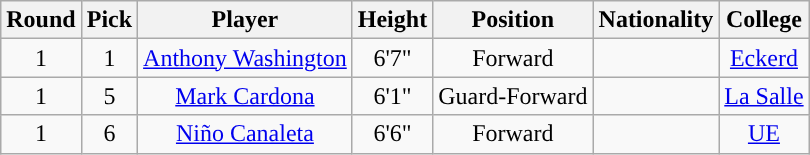<table class="wikitable sortable sortable">
<tr>
<th>Round</th>
<th>Pick</th>
<th>Player</th>
<th>Height</th>
<th>Position</th>
<th>Nationality</th>
<th>College</th>
</tr>
<tr style="text-align: center">
<td>1</td>
<td>1</td>
<td><a href='#'>Anthony Washington</a></td>
<td>6'7"</td>
<td>Forward</td>
<td></td>
<td><a href='#'>Eckerd</a></td>
</tr>
<tr style="text-align: center">
<td>1</td>
<td>5</td>
<td><a href='#'>Mark Cardona</a></td>
<td>6'1"</td>
<td>Guard-Forward</td>
<td></td>
<td><a href='#'>La Salle</a></td>
</tr>
<tr style="text-align: center">
<td>1</td>
<td>6</td>
<td><a href='#'>Niño Canaleta</a></td>
<td>6'6"</td>
<td>Forward</td>
<td></td>
<td><a href='#'>UE</a></td>
</tr>
</table>
